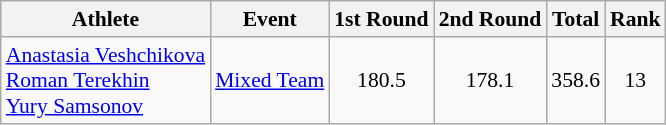<table class="wikitable" style="font-size:90%; text-align:center;">
<tr>
<th>Athlete</th>
<th>Event</th>
<th>1st Round</th>
<th>2nd Round</th>
<th>Total</th>
<th>Rank</th>
</tr>
<tr>
<td align=left><a href='#'>Anastasia Veshchikova</a><br><a href='#'>Roman Terekhin</a><br><a href='#'>Yury Samsonov</a></td>
<td align=left><a href='#'>Mixed Team</a></td>
<td>180.5</td>
<td>178.1</td>
<td>358.6</td>
<td>13</td>
</tr>
</table>
